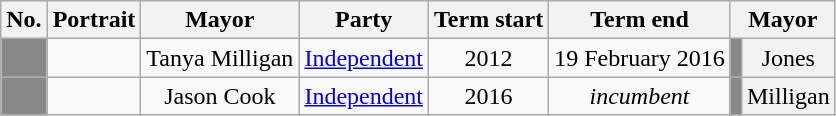<table class="wikitable">
<tr>
<th>No.</th>
<th>Portrait</th>
<th>Mayor</th>
<th>Party</th>
<th>Term start</th>
<th>Term end</th>
<th colspan="3">Mayor</th>
</tr>
<tr>
<th style="background:#888888; color:white"></th>
<td align="center"></td>
<td align="center">Tanya Milligan</td>
<td align="center"><a href='#'>Independent</a></td>
<td align="center">2012</td>
<td align="center">19 February 2016</td>
<td rowspan="1" style="background-color:#888888; border-bottom:solid 0 gray"></td>
<th rowspan="1" style="font-weight:normal">Jones <br> <small></small></th>
</tr>
<tr>
<th style="background:#888888; color:white"></th>
<td align="center"></td>
<td align="center">Jason Cook</td>
<td align="center"><a href='#'>Independent</a></td>
<td align="center">2016</td>
<td align="center"><em>incumbent</em></td>
<td rowspan="1" style="background-color:#888888; border-bottom:solid 0 gray"></td>
<th rowspan="1" style="font-weight:normal">Milligan <br> <small></small></th>
</tr>
</table>
